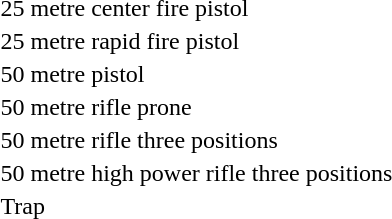<table>
<tr>
<td>25 metre center fire pistol <br></td>
<td></td>
<td></td>
<td></td>
</tr>
<tr>
<td>25 metre rapid fire pistol <br></td>
<td></td>
<td></td>
<td></td>
</tr>
<tr>
<td>50 metre pistol <br></td>
<td></td>
<td></td>
<td></td>
</tr>
<tr>
<td>50 metre rifle prone <br></td>
<td></td>
<td></td>
<td></td>
</tr>
<tr>
<td>50 metre rifle three positions <br></td>
<td></td>
<td></td>
<td></td>
</tr>
<tr>
<td>50 metre high power rifle three positions <br></td>
<td></td>
<td></td>
<td></td>
</tr>
<tr>
<td>Trap <br></td>
<td></td>
<td></td>
<td></td>
</tr>
</table>
